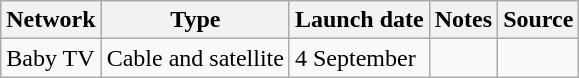<table class="wikitable sortable">
<tr>
<th>Network</th>
<th>Type</th>
<th>Launch date</th>
<th>Notes</th>
<th>Source</th>
</tr>
<tr>
<td>Baby TV</td>
<td>Cable and satellite</td>
<td>4 September</td>
<td></td>
<td></td>
</tr>
</table>
